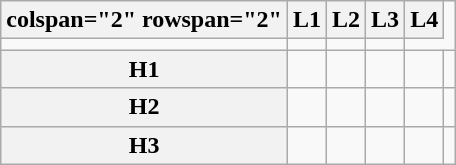<table class="wikitable" style="font-size:100%;text-align:center;">
<tr>
<th>colspan="2" rowspan="2" </th>
<th>L1</th>
<th>L2</th>
<th>L3</th>
<th>L4</th>
</tr>
<tr>
<td></td>
<td> </td>
<td></td>
<td></td>
</tr>
<tr>
<th>H1</th>
<td> </td>
<td> </td>
<td> </td>
<td></td>
<td></td>
</tr>
<tr>
<th>H2</th>
<td> </td>
<td> </td>
<td> </td>
<td> </td>
<td></td>
</tr>
<tr>
<th>H3</th>
<td></td>
<td></td>
<td> </td>
<td></td>
<td> </td>
</tr>
</table>
